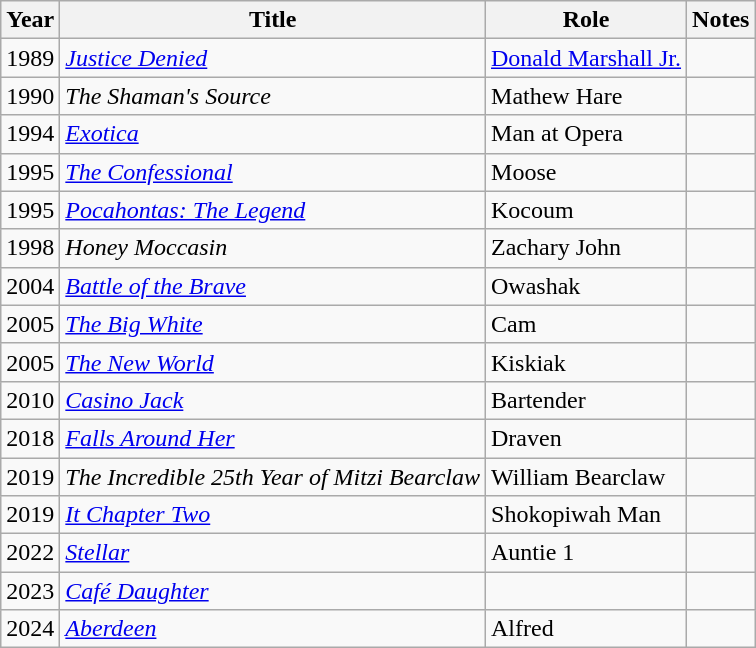<table class="wikitable sortable">
<tr>
<th>Year</th>
<th>Title</th>
<th>Role</th>
<th class="unsortable">Notes</th>
</tr>
<tr>
<td>1989</td>
<td><em><a href='#'>Justice Denied</a></em></td>
<td><a href='#'>Donald Marshall Jr.</a></td>
<td></td>
</tr>
<tr>
<td>1990</td>
<td data-sort-value="Shaman's Source, The"><em>The Shaman's Source</em></td>
<td>Mathew Hare</td>
<td></td>
</tr>
<tr>
<td>1994</td>
<td><a href='#'><em>Exotica</em></a></td>
<td>Man at Opera</td>
<td></td>
</tr>
<tr>
<td>1995</td>
<td data-sort-value="Confessional, The"><em><a href='#'>The Confessional</a></em></td>
<td>Moose</td>
<td></td>
</tr>
<tr>
<td>1995</td>
<td><em><a href='#'>Pocahontas: The Legend</a></em></td>
<td>Kocoum</td>
<td></td>
</tr>
<tr>
<td>1998</td>
<td><em>Honey Moccasin</em></td>
<td>Zachary John</td>
<td></td>
</tr>
<tr>
<td>2004</td>
<td><em><a href='#'>Battle of the Brave</a></em></td>
<td>Owashak</td>
<td></td>
</tr>
<tr>
<td>2005</td>
<td data-sort-value="Big White, The"><em><a href='#'>The Big White</a></em></td>
<td>Cam</td>
<td></td>
</tr>
<tr>
<td>2005</td>
<td data-sort-value="New World, The"><a href='#'><em>The New World</em></a></td>
<td>Kiskiak</td>
<td></td>
</tr>
<tr>
<td>2010</td>
<td><em><a href='#'>Casino Jack</a></em></td>
<td>Bartender</td>
<td></td>
</tr>
<tr>
<td>2018</td>
<td><em><a href='#'>Falls Around Her</a></em></td>
<td>Draven</td>
<td></td>
</tr>
<tr>
<td>2019</td>
<td data-sort-value="Incredible 25th Year of Mitzi Bearclaw, The"><em>The Incredible 25th Year of Mitzi Bearclaw</em></td>
<td>William Bearclaw</td>
<td></td>
</tr>
<tr>
<td>2019</td>
<td><em><a href='#'>It Chapter Two</a></em></td>
<td>Shokopiwah Man</td>
<td></td>
</tr>
<tr>
<td>2022</td>
<td><em><a href='#'>Stellar</a></em></td>
<td>Auntie 1</td>
<td></td>
</tr>
<tr>
<td>2023</td>
<td><em><a href='#'>Café Daughter</a></em></td>
<td></td>
<td></td>
</tr>
<tr>
<td>2024</td>
<td><em><a href='#'>Aberdeen</a></em></td>
<td>Alfred</td>
<td></td>
</tr>
</table>
